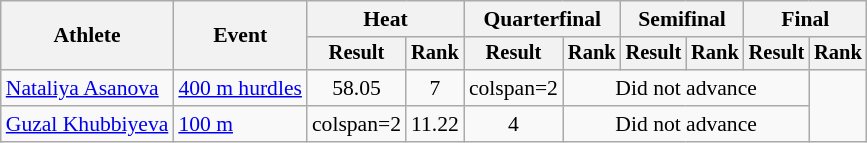<table class="wikitable" style="font-size:90%">
<tr>
<th rowspan="2">Athlete</th>
<th rowspan="2">Event</th>
<th colspan="2">Heat</th>
<th colspan="2">Quarterfinal</th>
<th colspan="2">Semifinal</th>
<th colspan="2">Final</th>
</tr>
<tr style="font-size:95%">
<th>Result</th>
<th>Rank</th>
<th>Result</th>
<th>Rank</th>
<th>Result</th>
<th>Rank</th>
<th>Result</th>
<th>Rank</th>
</tr>
<tr align=center>
<td align=left><a href='#'>Nataliya Asanova</a></td>
<td align=left><a href='#'>400 m hurdles</a></td>
<td>58.05</td>
<td>7</td>
<td>colspan=2 </td>
<td colspan=4>Did not advance</td>
</tr>
<tr align=center>
<td align=left><a href='#'>Guzal Khubbiyeva</a></td>
<td align=left><a href='#'>100 m</a></td>
<td>colspan=2 </td>
<td>11.22</td>
<td>4</td>
<td colspan=4>Did not advance</td>
</tr>
</table>
